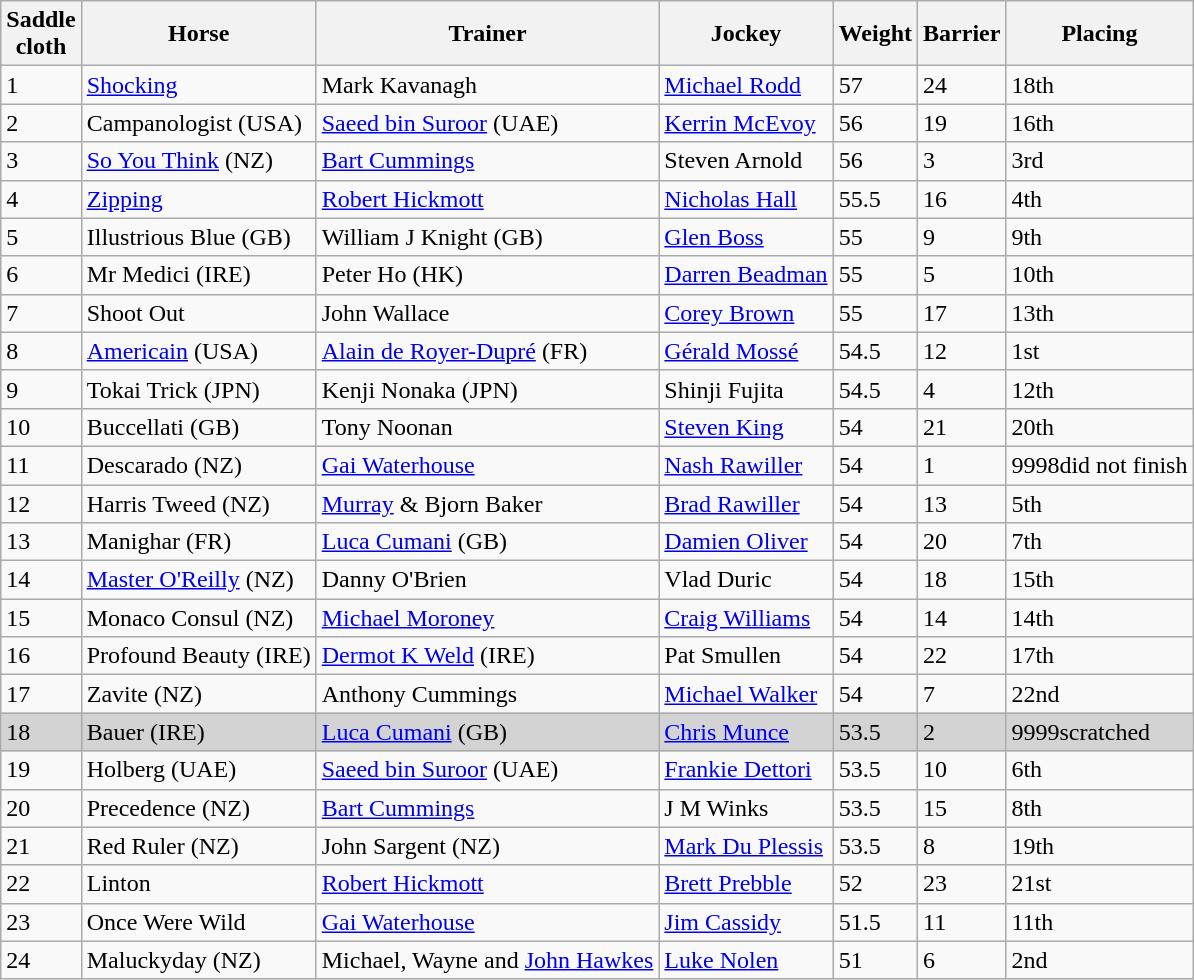<table class="wikitable sortable">
<tr>
<th>Saddle<br>cloth</th>
<th>Horse</th>
<th>Trainer</th>
<th>Jockey</th>
<th>Weight</th>
<th>Barrier</th>
<th>Placing</th>
</tr>
<tr>
<td>1</td>
<td><a href='#'>Shocking</a></td>
<td>Mark Kavanagh</td>
<td><a href='#'>Michael Rodd</a></td>
<td>57</td>
<td>24</td>
<td>18th</td>
</tr>
<tr>
<td>2</td>
<td>Campanologist (USA)</td>
<td><a href='#'>Saeed bin Suroor</a> (UAE)</td>
<td><a href='#'>Kerrin McEvoy</a></td>
<td>56</td>
<td>19</td>
<td>16th</td>
</tr>
<tr>
<td>3</td>
<td><a href='#'>So You Think</a> (NZ)</td>
<td><a href='#'>Bart Cummings</a></td>
<td>Steven Arnold</td>
<td>56</td>
<td>3</td>
<td>3rd</td>
</tr>
<tr>
<td>4</td>
<td><a href='#'>Zipping</a></td>
<td><a href='#'>Robert Hickmott</a></td>
<td><a href='#'>Nicholas Hall</a></td>
<td>55.5</td>
<td>16</td>
<td>4th</td>
</tr>
<tr>
<td>5</td>
<td>Illustrious Blue (GB)</td>
<td>William J Knight (GB)</td>
<td><a href='#'>Glen Boss</a></td>
<td>55</td>
<td>9</td>
<td>9th</td>
</tr>
<tr>
<td>6</td>
<td>Mr Medici (IRE)</td>
<td>Peter Ho (HK)</td>
<td><a href='#'>Darren Beadman</a></td>
<td>55</td>
<td>5</td>
<td>10th</td>
</tr>
<tr>
<td>7</td>
<td>Shoot Out</td>
<td>John Wallace</td>
<td><a href='#'>Corey Brown</a></td>
<td>55</td>
<td>17</td>
<td>13th</td>
</tr>
<tr>
<td>8</td>
<td><a href='#'>Americain</a> (USA)</td>
<td><a href='#'>Alain de Royer-Dupré</a> (FR)</td>
<td><a href='#'>Gérald Mossé</a></td>
<td>54.5</td>
<td>12</td>
<td>1st</td>
</tr>
<tr>
<td>9</td>
<td>Tokai Trick (JPN)</td>
<td>Kenji Nonaka (JPN)</td>
<td>Shinji Fujita</td>
<td>54.5</td>
<td>4</td>
<td>12th</td>
</tr>
<tr>
<td>10</td>
<td>Buccellati (GB)</td>
<td>Tony Noonan</td>
<td><a href='#'>Steven King</a></td>
<td>54</td>
<td>21</td>
<td>20th</td>
</tr>
<tr>
<td>11</td>
<td>Descarado (NZ)</td>
<td><a href='#'>Gai Waterhouse</a></td>
<td><a href='#'>Nash Rawiller</a></td>
<td>54</td>
<td>1</td>
<td><span>9998</span>did not finish</td>
</tr>
<tr>
<td>12</td>
<td>Harris Tweed (NZ)</td>
<td><a href='#'>Murray</a> & Bjorn Baker</td>
<td><a href='#'>Brad Rawiller</a></td>
<td>54</td>
<td>13</td>
<td>5th</td>
</tr>
<tr>
<td>13</td>
<td>Manighar (FR)</td>
<td><a href='#'>Luca Cumani</a> (GB)</td>
<td><a href='#'>Damien Oliver</a></td>
<td>54</td>
<td>20</td>
<td>7th</td>
</tr>
<tr>
<td>14</td>
<td><a href='#'>Master O'Reilly</a> (NZ)</td>
<td>Danny O'Brien</td>
<td>Vlad Duric</td>
<td>54</td>
<td>18</td>
<td>15th</td>
</tr>
<tr>
<td>15</td>
<td>Monaco Consul (NZ)</td>
<td><a href='#'>Michael Moroney</a></td>
<td><a href='#'>Craig Williams</a></td>
<td>54</td>
<td>14</td>
<td>14th</td>
</tr>
<tr>
<td>16</td>
<td>Profound Beauty (IRE)</td>
<td><a href='#'>Dermot K Weld</a> (IRE)</td>
<td>Pat Smullen</td>
<td>54</td>
<td>22</td>
<td>17th</td>
</tr>
<tr>
<td>17</td>
<td>Zavite (NZ)</td>
<td>Anthony Cummings</td>
<td><a href='#'>Michael Walker</a></td>
<td>54</td>
<td>7</td>
<td>22nd</td>
</tr>
<tr style="background:lightgrey; color:black;" |>
<td>18</td>
<td>Bauer (IRE)</td>
<td><a href='#'>Luca Cumani</a> (GB)</td>
<td><a href='#'>Chris Munce</a></td>
<td>53.5</td>
<td>2</td>
<td><span>9999</span>scratched</td>
</tr>
<tr>
<td>19</td>
<td>Holberg (UAE)</td>
<td><a href='#'>Saeed bin Suroor</a> (UAE)</td>
<td><a href='#'>Frankie Dettori</a></td>
<td>53.5</td>
<td>10</td>
<td>6th</td>
</tr>
<tr>
<td>20</td>
<td>Precedence (NZ)</td>
<td><a href='#'>Bart Cummings</a></td>
<td>J M Winks</td>
<td>53.5</td>
<td>15</td>
<td>8th</td>
</tr>
<tr>
<td>21</td>
<td>Red Ruler (NZ)</td>
<td>John Sargent (NZ)</td>
<td><a href='#'>Mark Du Plessis</a></td>
<td>53.5</td>
<td>8</td>
<td>19th</td>
</tr>
<tr>
<td>22</td>
<td>Linton</td>
<td><a href='#'>Robert Hickmott</a></td>
<td><a href='#'>Brett Prebble</a></td>
<td>52</td>
<td>23</td>
<td>21st</td>
</tr>
<tr>
<td>23</td>
<td>Once Were Wild</td>
<td><a href='#'>Gai Waterhouse</a></td>
<td><a href='#'>Jim Cassidy</a></td>
<td>51.5</td>
<td>11</td>
<td>11th</td>
</tr>
<tr>
<td>24</td>
<td>Maluckyday (NZ)</td>
<td>Michael, Wayne and <a href='#'> John Hawkes</a></td>
<td><a href='#'>Luke Nolen</a></td>
<td>51</td>
<td>6</td>
<td>2nd</td>
</tr>
</table>
